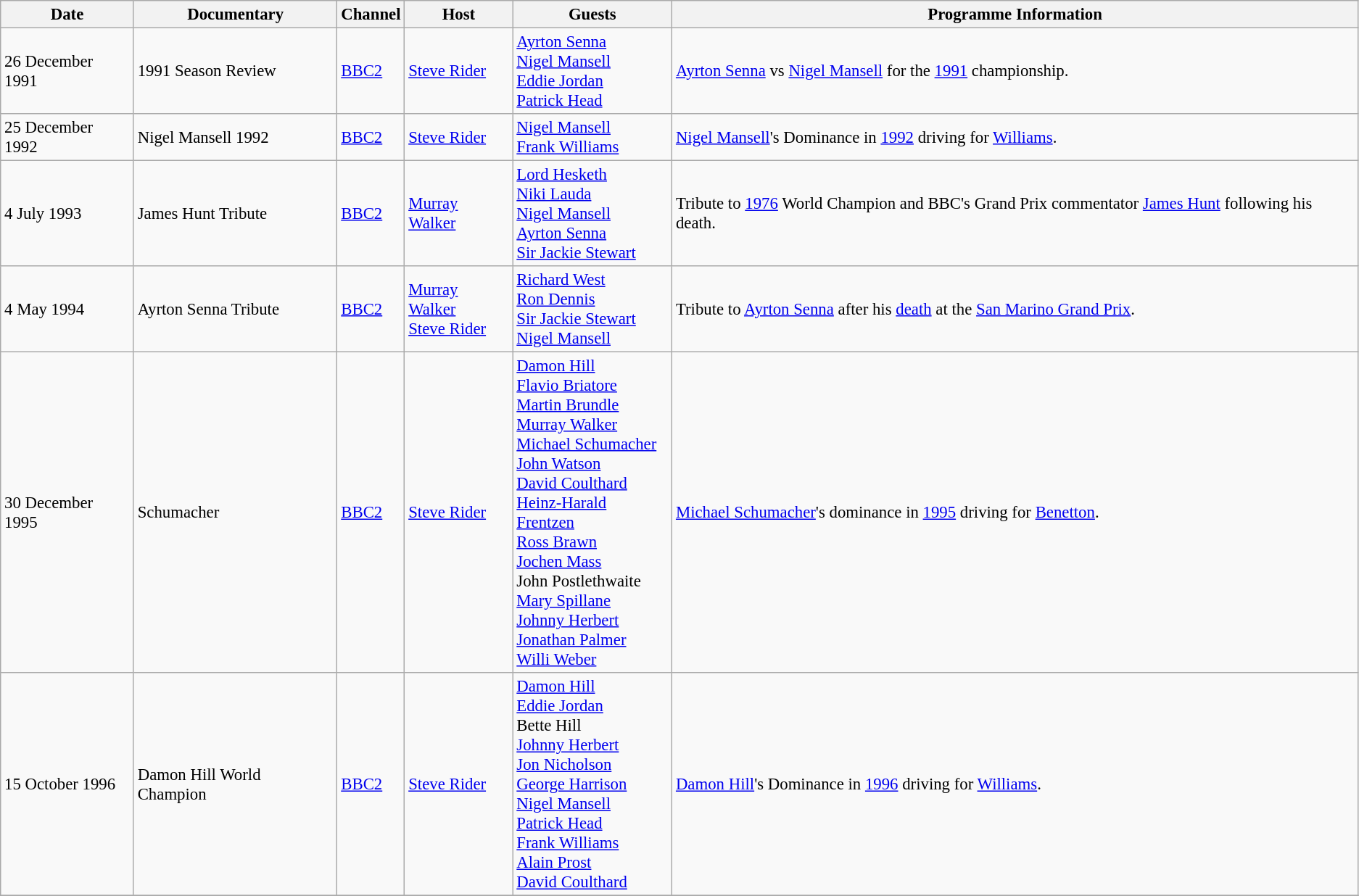<table class="wikitable" style="font-size: 95%">
<tr>
<th>Date</th>
<th>Documentary</th>
<th>Channel</th>
<th>Host</th>
<th>Guests</th>
<th>Programme Information</th>
</tr>
<tr>
<td>26 December 1991</td>
<td>1991 Season Review</td>
<td><a href='#'>BBC2</a></td>
<td><a href='#'>Steve Rider</a></td>
<td><a href='#'>Ayrton Senna</a> <br> <a href='#'>Nigel Mansell</a> <br> <a href='#'>Eddie Jordan</a> <br> <a href='#'>Patrick Head</a></td>
<td><a href='#'>Ayrton Senna</a> vs <a href='#'>Nigel Mansell</a> for the <a href='#'>1991</a> championship.</td>
</tr>
<tr>
<td>25 December 1992</td>
<td>Nigel Mansell 1992</td>
<td><a href='#'>BBC2</a></td>
<td><a href='#'>Steve Rider</a></td>
<td><a href='#'>Nigel Mansell</a> <br> <a href='#'>Frank Williams</a></td>
<td><a href='#'>Nigel Mansell</a>'s Dominance in <a href='#'>1992</a> driving for <a href='#'>Williams</a>.</td>
</tr>
<tr>
<td>4 July 1993</td>
<td>James Hunt Tribute</td>
<td><a href='#'>BBC2</a></td>
<td><a href='#'>Murray Walker</a></td>
<td><a href='#'>Lord Hesketh</a> <br> <a href='#'>Niki Lauda</a> <br> <a href='#'>Nigel Mansell</a> <br> <a href='#'>Ayrton Senna</a> <br> <a href='#'>Sir Jackie Stewart</a></td>
<td>Tribute to <a href='#'>1976</a> World Champion and BBC's Grand Prix commentator <a href='#'>James Hunt</a> following his death.</td>
</tr>
<tr>
<td>4 May 1994</td>
<td>Ayrton Senna Tribute</td>
<td><a href='#'>BBC2</a></td>
<td><a href='#'>Murray Walker</a> <br> <a href='#'>Steve Rider</a></td>
<td><a href='#'>Richard West</a> <br> <a href='#'>Ron Dennis</a> <br> <a href='#'>Sir Jackie Stewart</a> <br> <a href='#'>Nigel Mansell</a></td>
<td>Tribute to <a href='#'>Ayrton Senna</a> after his <a href='#'>death</a> at the <a href='#'>San Marino Grand Prix</a>.</td>
</tr>
<tr>
<td>30 December 1995</td>
<td>Schumacher</td>
<td><a href='#'>BBC2</a></td>
<td><a href='#'>Steve Rider</a></td>
<td><a href='#'>Damon Hill</a> <br> <a href='#'>Flavio Briatore</a> <br> <a href='#'>Martin Brundle</a> <br> <a href='#'>Murray Walker</a> <br> <a href='#'>Michael Schumacher</a> <br> <a href='#'>John Watson</a> <br> <a href='#'>David Coulthard</a> <br> <a href='#'>Heinz-Harald Frentzen</a> <br> <a href='#'>Ross Brawn</a> <br> <a href='#'>Jochen Mass</a> <br> John Postlethwaite <br> <a href='#'>Mary Spillane</a> <br> <a href='#'>Johnny Herbert</a> <br> <a href='#'>Jonathan Palmer</a> <br> <a href='#'>Willi Weber</a></td>
<td><a href='#'>Michael Schumacher</a>'s dominance in <a href='#'>1995</a> driving for <a href='#'>Benetton</a>.</td>
</tr>
<tr>
<td>15 October 1996</td>
<td>Damon Hill World Champion</td>
<td><a href='#'>BBC2</a></td>
<td><a href='#'>Steve Rider</a></td>
<td><a href='#'>Damon Hill</a> <br> <a href='#'>Eddie Jordan</a> <br> Bette Hill <br> <a href='#'>Johnny Herbert</a> <br> <a href='#'>Jon Nicholson</a> <br> <a href='#'>George Harrison</a> <br> <a href='#'>Nigel Mansell</a> <br> <a href='#'>Patrick Head</a> <br> <a href='#'>Frank Williams</a> <br> <a href='#'>Alain Prost</a> <br> <a href='#'>David Coulthard</a></td>
<td><a href='#'>Damon Hill</a>'s Dominance in <a href='#'>1996</a> driving for <a href='#'>Williams</a>.</td>
</tr>
<tr>
</tr>
</table>
